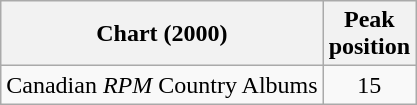<table class="wikitable">
<tr>
<th>Chart (2000)</th>
<th>Peak<br>position</th>
</tr>
<tr>
<td>Canadian <em>RPM</em> Country Albums</td>
<td align="center">15</td>
</tr>
</table>
